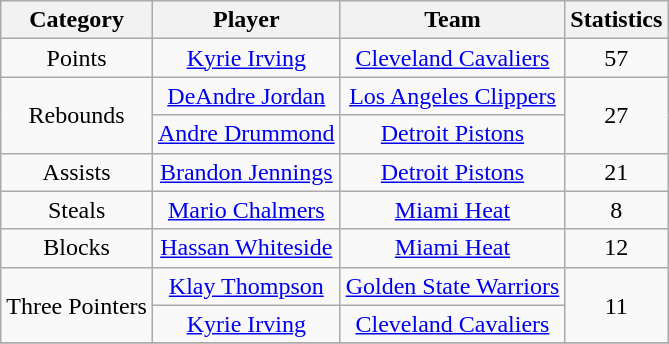<table class="wikitable" style="text-align:center">
<tr>
<th>Category</th>
<th>Player</th>
<th>Team</th>
<th>Statistics</th>
</tr>
<tr>
<td>Points</td>
<td><a href='#'>Kyrie Irving</a></td>
<td><a href='#'>Cleveland Cavaliers</a></td>
<td>57</td>
</tr>
<tr>
<td rowspan=2>Rebounds</td>
<td><a href='#'>DeAndre Jordan</a></td>
<td><a href='#'>Los Angeles Clippers</a></td>
<td rowspan=2>27</td>
</tr>
<tr>
<td><a href='#'>Andre Drummond</a></td>
<td><a href='#'>Detroit Pistons</a></td>
</tr>
<tr>
<td>Assists</td>
<td><a href='#'>Brandon Jennings</a></td>
<td><a href='#'>Detroit Pistons</a></td>
<td>21</td>
</tr>
<tr>
<td>Steals</td>
<td><a href='#'>Mario Chalmers</a></td>
<td><a href='#'>Miami Heat</a></td>
<td>8</td>
</tr>
<tr>
<td>Blocks</td>
<td><a href='#'>Hassan Whiteside</a></td>
<td><a href='#'>Miami Heat</a></td>
<td>12</td>
</tr>
<tr>
<td rowspan=2>Three Pointers</td>
<td><a href='#'>Klay Thompson</a></td>
<td><a href='#'>Golden State Warriors</a></td>
<td rowspan=2>11</td>
</tr>
<tr>
<td><a href='#'>Kyrie Irving</a></td>
<td><a href='#'>Cleveland Cavaliers</a></td>
</tr>
<tr>
</tr>
</table>
